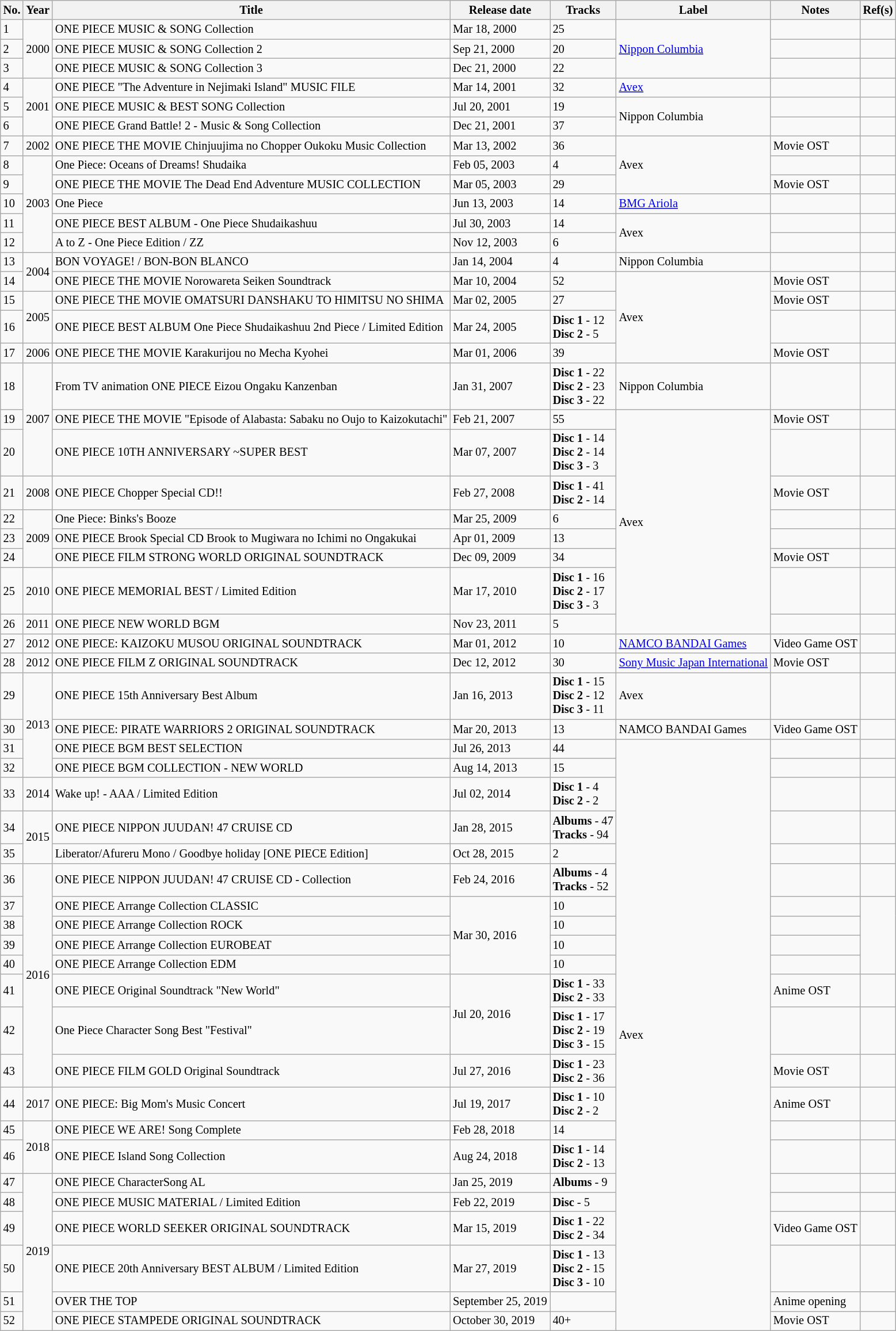<table class="wikitable sortable" style="font-size: 0.85em;">
<tr>
<th>No.</th>
<th>Year</th>
<th>Title</th>
<th>Release date</th>
<th>Tracks</th>
<th>Label</th>
<th>Notes</th>
<th>Ref(s)</th>
</tr>
<tr>
<td>1</td>
<td rowspan="3">2000</td>
<td>ONE PIECE MUSIC & SONG Collection</td>
<td>Mar 18, 2000</td>
<td>25</td>
<td rowspan="3"><a href='#'>Nippon Columbia</a></td>
<td></td>
<td></td>
</tr>
<tr>
<td>2</td>
<td>ONE PIECE MUSIC & SONG Collection 2</td>
<td>Sep 21, 2000</td>
<td>20</td>
<td></td>
<td></td>
</tr>
<tr>
<td>3</td>
<td>ONE PIECE MUSIC & SONG Collection 3</td>
<td>Dec 21, 2000</td>
<td>22</td>
<td></td>
<td></td>
</tr>
<tr>
<td>4</td>
<td rowspan="3">2001</td>
<td>ONE PIECE "The Adventure in Nejimaki Island" MUSIC FILE</td>
<td>Mar 14, 2001</td>
<td>32</td>
<td><a href='#'>Avex</a></td>
<td></td>
<td></td>
</tr>
<tr>
<td>5</td>
<td>ONE PIECE MUSIC & BEST SONG Collection</td>
<td>Jul 20, 2001</td>
<td>19</td>
<td rowspan="2">Nippon Columbia</td>
<td></td>
<td></td>
</tr>
<tr>
<td>6</td>
<td>ONE PIECE Grand Battle! 2 - Music & Song Collection</td>
<td>Dec 21, 2001</td>
<td>37</td>
<td></td>
<td></td>
</tr>
<tr>
<td>7</td>
<td>2002</td>
<td>ONE PIECE THE MOVIE Chinjuujima no Chopper Oukoku Music Collection</td>
<td>Mar 13, 2002</td>
<td>36</td>
<td rowspan="3">Avex</td>
<td>Movie OST</td>
<td></td>
</tr>
<tr>
<td>8</td>
<td rowspan="5">2003</td>
<td>One Piece: Oceans of Dreams! Shudaika</td>
<td>Feb 05, 2003</td>
<td>4</td>
<td></td>
<td></td>
</tr>
<tr>
<td>9</td>
<td>ONE PIECE THE MOVIE The Dead End Adventure MUSIC COLLECTION</td>
<td>Mar 05, 2003</td>
<td>29</td>
<td>Movie OST</td>
<td></td>
</tr>
<tr>
<td>10</td>
<td>One Piece</td>
<td>Jun 13, 2003</td>
<td>14</td>
<td><a href='#'>BMG Ariola</a></td>
<td></td>
<td></td>
</tr>
<tr>
<td>11</td>
<td>ONE PIECE BEST ALBUM  - One Piece Shudaikashuu</td>
<td>Jul 30, 2003</td>
<td>14</td>
<td rowspan="2">Avex</td>
<td></td>
<td></td>
</tr>
<tr>
<td>12</td>
<td>A to Z - One Piece Edition / ZZ</td>
<td>Nov 12, 2003</td>
<td>6</td>
<td></td>
<td></td>
</tr>
<tr>
<td>13</td>
<td rowspan="2">2004</td>
<td>BON VOYAGE! / BON-BON BLANCO</td>
<td>Jan 14, 2004</td>
<td>4</td>
<td>Nippon Columbia</td>
<td></td>
<td></td>
</tr>
<tr>
<td>14</td>
<td>ONE PIECE THE MOVIE Norowareta Seiken Soundtrack</td>
<td>Mar 10, 2004</td>
<td>52</td>
<td rowspan="4">Avex</td>
<td>Movie OST</td>
<td></td>
</tr>
<tr>
<td>15</td>
<td rowspan="2">2005</td>
<td>ONE PIECE THE MOVIE OMATSURI DANSHAKU TO HIMITSU NO SHIMA</td>
<td>Mar 02, 2005</td>
<td>27</td>
<td>Movie OST</td>
<td></td>
</tr>
<tr>
<td>16</td>
<td>ONE PIECE BEST ALBUM One Piece Shudaikashuu 2nd Piece / Limited Edition</td>
<td>Mar 24, 2005</td>
<td><strong>Disc 1</strong> - 12<br><strong>Disc 2</strong> - 5</td>
<td></td>
<td></td>
</tr>
<tr>
<td>17</td>
<td>2006</td>
<td>ONE PIECE THE MOVIE Karakurijou no Mecha Kyohei</td>
<td>Mar 01, 2006</td>
<td>39</td>
<td>Movie OST</td>
<td></td>
</tr>
<tr>
<td>18</td>
<td rowspan="3">2007</td>
<td>From TV animation ONE PIECE Eizou Ongaku Kanzenban</td>
<td>Jan 31, 2007</td>
<td><strong>Disc 1</strong> - 22<br><strong>Disc 2</strong> - 23<br><strong>Disc 3</strong> - 22</td>
<td>Nippon Columbia</td>
<td></td>
<td></td>
</tr>
<tr>
<td>19</td>
<td>ONE PIECE THE MOVIE "Episode of Alabasta: Sabaku no Oujo to Kaizokutachi"</td>
<td>Feb 21, 2007</td>
<td>55</td>
<td rowspan="8">Avex</td>
<td>Movie OST</td>
<td></td>
</tr>
<tr>
<td>20</td>
<td>ONE PIECE 10TH ANNIVERSARY ~SUPER BEST</td>
<td>Mar 07, 2007</td>
<td><strong>Disc 1</strong> - 14<br><strong>Disc 2</strong> - 14<br><strong>Disc 3</strong> - 3</td>
<td></td>
<td></td>
</tr>
<tr>
<td>21</td>
<td>2008</td>
<td>ONE PIECE Chopper Special CD!!</td>
<td>Feb 27, 2008</td>
<td><strong>Disc 1</strong> - 41<br><strong>Disc 2</strong> - 14</td>
<td>Movie OST</td>
<td></td>
</tr>
<tr>
<td>22</td>
<td rowspan="3">2009</td>
<td>One Piece: Binks's Booze</td>
<td>Mar 25, 2009</td>
<td>6</td>
<td></td>
<td></td>
</tr>
<tr>
<td>23</td>
<td>ONE PIECE Brook Special CD Brook to Mugiwara no Ichimi no Ongakukai</td>
<td>Apr 01, 2009</td>
<td>13</td>
<td></td>
<td></td>
</tr>
<tr>
<td>24</td>
<td>ONE PIECE FILM STRONG WORLD ORIGINAL SOUNDTRACK</td>
<td>Dec 09, 2009</td>
<td>34</td>
<td>Movie OST</td>
<td></td>
</tr>
<tr>
<td>25</td>
<td>2010</td>
<td>ONE PIECE MEMORIAL BEST / Limited Edition</td>
<td>Mar 17, 2010</td>
<td><strong>Disc 1</strong> - 16<br><strong>Disc 2</strong> - 17<br><strong>Disc 3</strong> - 3</td>
<td></td>
<td></td>
</tr>
<tr>
<td>26</td>
<td>2011</td>
<td>ONE PIECE NEW WORLD BGM</td>
<td>Nov 23, 2011</td>
<td>5</td>
<td></td>
<td></td>
</tr>
<tr>
<td>27</td>
<td>2012</td>
<td>ONE PIECE: KAIZOKU MUSOU ORIGINAL SOUNDTRACK</td>
<td>Mar 01, 2012</td>
<td>10</td>
<td><a href='#'>NAMCO BANDAI Games</a></td>
<td>Video Game OST</td>
<td></td>
</tr>
<tr>
<td>28</td>
<td>2012</td>
<td>ONE PIECE FILM Z ORIGINAL SOUNDTRACK</td>
<td>Dec 12, 2012</td>
<td>30</td>
<td><a href='#'>Sony Music Japan International</a></td>
<td>Movie OST</td>
<td></td>
</tr>
<tr>
<td>29</td>
<td rowspan="4">2013</td>
<td>ONE PIECE 15th Anniversary Best Album</td>
<td>Jan 16, 2013</td>
<td><strong>Disc 1</strong> - 15<br><strong>Disc 2</strong> - 12<br><strong>Disc 3</strong> - 11</td>
<td>Avex</td>
<td></td>
<td></td>
</tr>
<tr>
<td>30</td>
<td>ONE PIECE: PIRATE WARRIORS 2 ORIGINAL SOUNDTRACK</td>
<td>Mar 20, 2013</td>
<td>13</td>
<td>NAMCO BANDAI Games</td>
<td>Video Game OST</td>
<td></td>
</tr>
<tr>
<td>31</td>
<td>ONE PIECE BGM BEST SELECTION</td>
<td>Jul 26, 2013</td>
<td>44</td>
<td rowspan="22">Avex</td>
<td></td>
<td></td>
</tr>
<tr>
<td>32</td>
<td>ONE PIECE BGM COLLECTION - NEW WORLD</td>
<td>Aug 14, 2013</td>
<td>15</td>
<td></td>
<td></td>
</tr>
<tr>
<td>33</td>
<td>2014</td>
<td>Wake up! - AAA / Limited Edition</td>
<td>Jul 02, 2014</td>
<td><strong>Disc 1</strong> - 4<br><strong>Disc 2</strong> - 2</td>
<td></td>
<td></td>
</tr>
<tr>
<td>34</td>
<td rowspan="2">2015</td>
<td>ONE PIECE NIPPON JUUDAN! 47 CRUISE CD</td>
<td>Jan 28, 2015</td>
<td><strong>Albums</strong> - 47<br><strong>Tracks</strong> - 94</td>
<td></td>
<td></td>
</tr>
<tr>
<td>35</td>
<td>Liberator/Afureru Mono / Goodbye holiday [ONE PIECE Edition]</td>
<td>Oct 28, 2015</td>
<td>2</td>
<td></td>
<td></td>
</tr>
<tr>
<td>36</td>
<td rowspan="8">2016</td>
<td>ONE PIECE NIPPON JUUDAN! 47 CRUISE CD - Collection</td>
<td>Feb 24, 2016</td>
<td><strong>Albums</strong> - 4<br><strong>Tracks</strong> - 52</td>
<td></td>
<td></td>
</tr>
<tr>
<td>37</td>
<td>ONE PIECE Arrange Collection CLASSIC</td>
<td rowspan="4">Mar 30, 2016</td>
<td>10</td>
<td></td>
<td rowspan="4"></td>
</tr>
<tr>
<td>38</td>
<td>ONE PIECE Arrange Collection ROCK</td>
<td>10</td>
<td></td>
</tr>
<tr>
<td>39</td>
<td>ONE PIECE Arrange Collection EUROBEAT</td>
<td>10</td>
<td></td>
</tr>
<tr>
<td>40</td>
<td>ONE PIECE Arrange Collection EDM</td>
<td>10</td>
<td></td>
</tr>
<tr>
<td>41</td>
<td>ONE PIECE Original Soundtrack "New World"</td>
<td rowspan="2">Jul 20, 2016</td>
<td><strong>Disc 1</strong> - 33<br><strong>Disc 2</strong> - 33</td>
<td>Anime OST</td>
<td></td>
</tr>
<tr>
<td>42</td>
<td>One Piece Character Song Best "Festival"</td>
<td><strong>Disc 1</strong> - 17<br><strong>Disc 2</strong> - 19<br><strong>Disc 3</strong> - 15</td>
<td></td>
<td></td>
</tr>
<tr>
<td>43</td>
<td>ONE PIECE FILM GOLD Original Soundtrack</td>
<td>Jul 27, 2016</td>
<td><strong>Disc 1</strong> - 23<br><strong>Disc 2</strong> - 36</td>
<td>Movie OST</td>
<td></td>
</tr>
<tr>
<td>44</td>
<td>2017</td>
<td>ONE PIECE: Big Mom's Music Concert</td>
<td>Jul 19, 2017</td>
<td><strong>Disc 1</strong> - 10<br><strong>Disc 2</strong> - 2</td>
<td>Anime OST</td>
<td></td>
</tr>
<tr>
<td>45</td>
<td rowspan="2">2018</td>
<td>ONE PIECE WE ARE! Song Complete</td>
<td>Feb 28, 2018</td>
<td>14</td>
<td></td>
<td></td>
</tr>
<tr>
<td>46</td>
<td>ONE PIECE Island Song Collection</td>
<td>Aug 24, 2018</td>
<td><strong>Disc 1</strong> - 14<br><strong>Disc 2</strong> - 13</td>
<td></td>
<td></td>
</tr>
<tr>
<td>47</td>
<td rowspan="6">2019</td>
<td>ONE PIECE CharacterSong AL</td>
<td>Jan 25, 2019</td>
<td><strong>Albums</strong> - 9</td>
<td></td>
<td></td>
</tr>
<tr>
<td>48</td>
<td>ONE PIECE MUSIC MATERIAL / Limited Edition</td>
<td>Feb 22, 2019</td>
<td><strong>Disc</strong> - 5</td>
<td></td>
<td></td>
</tr>
<tr>
<td>49</td>
<td>ONE PIECE WORLD SEEKER ORIGINAL SOUNDTRACK</td>
<td>Mar 15, 2019</td>
<td><strong>Disc 1</strong> - 22<br><strong>Disc 2</strong> - 34</td>
<td>Video Game OST</td>
<td></td>
</tr>
<tr>
<td>50</td>
<td>ONE PIECE 20th Anniversary BEST ALBUM / Limited Edition</td>
<td>Mar 27, 2019</td>
<td><strong>Disc 1</strong> - 13<br><strong>Disc 2</strong> - 15<br><strong>Disc 3</strong> - 10</td>
<td></td>
<td></td>
</tr>
<tr>
<td>51</td>
<td>OVER THE TOP</td>
<td>September 25, 2019</td>
<td></td>
<td>Anime opening</td>
<td></td>
</tr>
<tr>
<td>52</td>
<td>ONE PIECE STAMPEDE ORIGINAL SOUNDTRACK</td>
<td>October 30, 2019</td>
<td>40+</td>
<td>Movie OST</td>
<td></td>
</tr>
</table>
